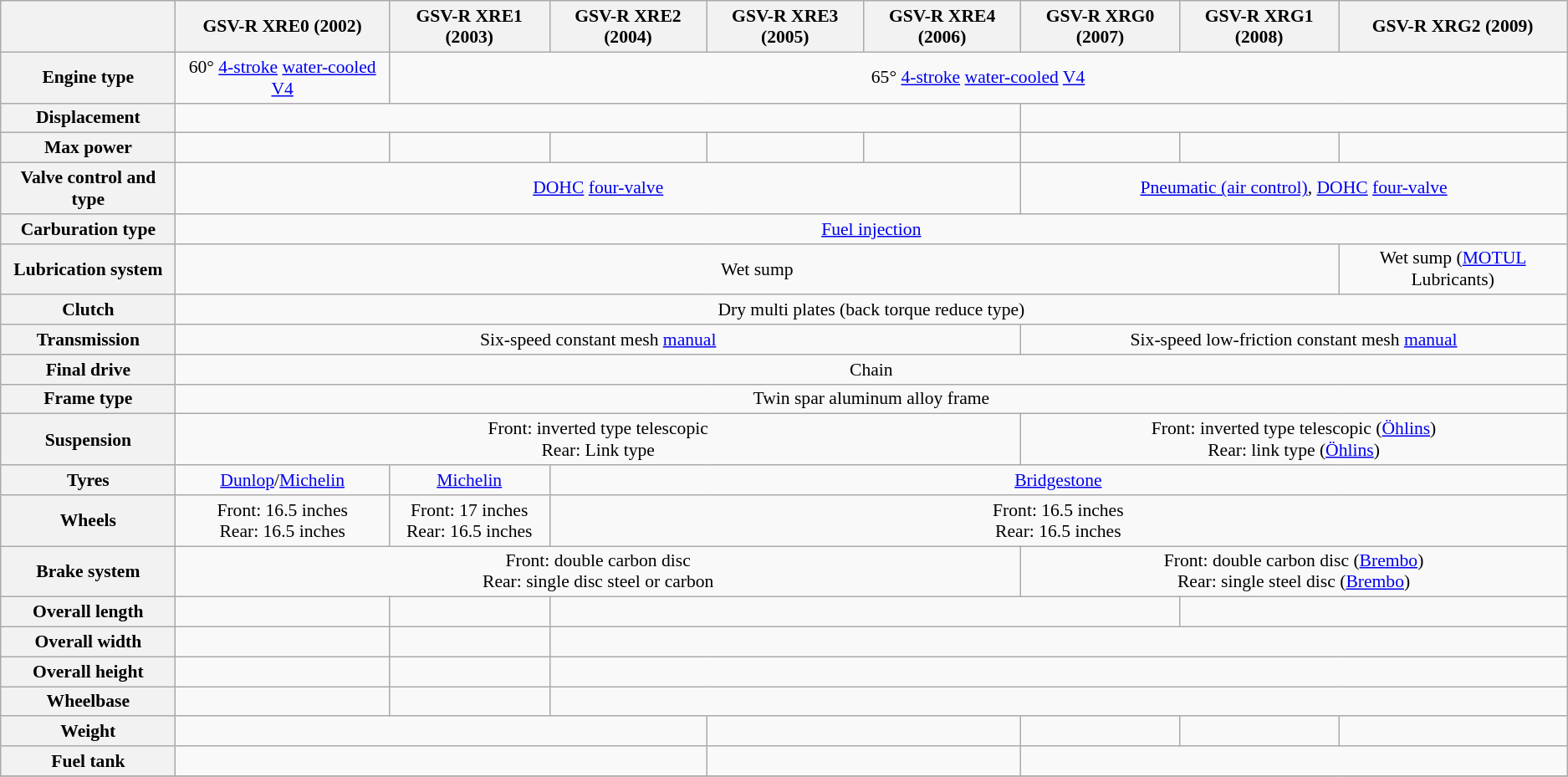<table class="wikitable" style="text-align:center; font-size: 90%;">
<tr>
<th></th>
<th>GSV-R XRE0 (2002)</th>
<th>GSV-R XRE1 (2003)</th>
<th>GSV-R XRE2 (2004)</th>
<th>GSV-R XRE3 (2005)</th>
<th>GSV-R XRE4 (2006)</th>
<th>GSV-R XRG0 (2007)</th>
<th>GSV-R XRG1 (2008)</th>
<th>GSV-R XRG2 (2009)</th>
</tr>
<tr>
<th>Engine type</th>
<td colspan=1>60° <a href='#'>4-stroke</a> <a href='#'>water-cooled</a> <a href='#'>V4</a></td>
<td colspan=7>65° <a href='#'>4-stroke</a> <a href='#'>water-cooled</a> <a href='#'>V4</a></td>
</tr>
<tr>
<th>Displacement</th>
<td colspan=5></td>
<td colspan=3></td>
</tr>
<tr>
<th>Max power</th>
<td></td>
<td></td>
<td></td>
<td></td>
<td></td>
<td></td>
<td></td>
<td></td>
</tr>
<tr>
<th>Valve control and type</th>
<td colspan=5><a href='#'>DOHC</a> <a href='#'>four-valve</a></td>
<td colspan=3><a href='#'>Pneumatic (air control)</a>, <a href='#'>DOHC</a> <a href='#'>four-valve</a></td>
</tr>
<tr>
<th>Carburation type</th>
<td colspan=8><a href='#'>Fuel injection</a></td>
</tr>
<tr>
<th>Lubrication system</th>
<td colspan=7>Wet sump</td>
<td colspan=1>Wet sump (<a href='#'>MOTUL</a> Lubricants)</td>
</tr>
<tr>
<th>Clutch</th>
<td colspan=8>Dry multi plates (back torque reduce type)</td>
</tr>
<tr>
<th>Transmission</th>
<td colspan=5>Six-speed constant mesh <a href='#'>manual</a></td>
<td colspan=3>Six-speed low-friction constant mesh <a href='#'>manual</a></td>
</tr>
<tr>
<th>Final drive</th>
<td colspan=8>Chain</td>
</tr>
<tr>
<th>Frame type</th>
<td colspan=8>Twin spar aluminum alloy frame</td>
</tr>
<tr>
<th>Suspension</th>
<td colspan=5>Front: inverted type telescopic<br>Rear: Link type</td>
<td colspan=3>Front: inverted type telescopic (<a href='#'>Öhlins</a>)<br>Rear: link type (<a href='#'>Öhlins</a>)</td>
</tr>
<tr>
<th>Tyres</th>
<td><a href='#'>Dunlop</a>/<a href='#'>Michelin</a></td>
<td><a href='#'>Michelin</a></td>
<td colspan=6><a href='#'>Bridgestone</a></td>
</tr>
<tr>
<th>Wheels</th>
<td>Front: 16.5 inches<br>Rear: 16.5 inches</td>
<td>Front: 17 inches<br>Rear: 16.5 inches</td>
<td colspan=6>Front: 16.5 inches<br>Rear: 16.5 inches</td>
</tr>
<tr>
<th>Brake system</th>
<td colspan=5>Front: double carbon disc<br>Rear: single disc steel or carbon</td>
<td colspan=3>Front: double carbon disc (<a href='#'>Brembo</a>)<br>Rear: single steel disc (<a href='#'>Brembo</a>)</td>
</tr>
<tr>
<th>Overall length</th>
<td></td>
<td></td>
<td colspan=4></td>
<td colspan=2></td>
</tr>
<tr>
<th>Overall width</th>
<td></td>
<td></td>
<td colspan=6></td>
</tr>
<tr>
<th>Overall height</th>
<td></td>
<td></td>
<td colspan=6></td>
</tr>
<tr>
<th>Wheelbase</th>
<td></td>
<td></td>
<td colspan=6></td>
</tr>
<tr>
<th>Weight</th>
<td colspan=3 align="center"></td>
<td colspan=2 align="center"></td>
<td></td>
<td></td>
<td></td>
</tr>
<tr>
<th>Fuel tank</th>
<td colspan=3></td>
<td colspan=2></td>
<td colspan=3></td>
</tr>
<tr>
</tr>
</table>
